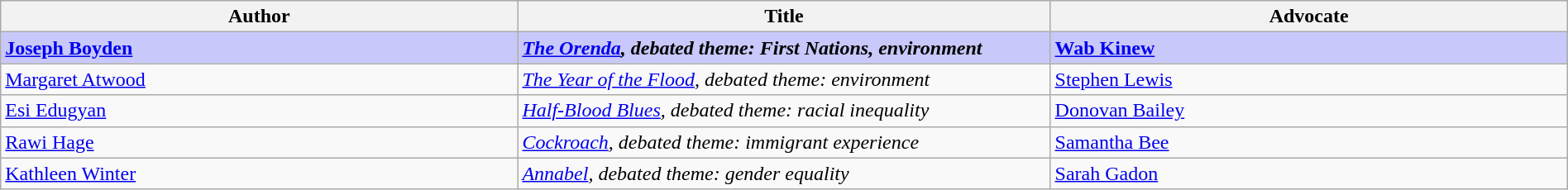<table class="wikitable" style="width:100%;">
<tr>
<th width=33%>Author</th>
<th width=34%>Title</th>
<th width=34%>Advocate</th>
</tr>
<tr>
<td style="background:#C8C8FA"><strong><a href='#'>Joseph Boyden</a></strong></td>
<td style="background:#C8C8FA"><strong><em><a href='#'>The Orenda</a>, debated theme: First Nations, environment</em></strong></td>
<td style="background:#C8C8FA"><strong><a href='#'>Wab Kinew</a></strong></td>
</tr>
<tr>
<td><a href='#'>Margaret Atwood</a></td>
<td><em><a href='#'>The Year of the Flood</a>, debated theme: environment</em></td>
<td><a href='#'>Stephen Lewis</a></td>
</tr>
<tr>
<td><a href='#'>Esi Edugyan</a></td>
<td><em><a href='#'>Half-Blood Blues</a>, debated theme: racial inequality </em></td>
<td><a href='#'>Donovan Bailey</a></td>
</tr>
<tr>
<td><a href='#'>Rawi Hage</a></td>
<td><em><a href='#'>Cockroach</a>, debated theme: immigrant experience</em></td>
<td><a href='#'>Samantha Bee</a></td>
</tr>
<tr>
<td><a href='#'>Kathleen Winter</a></td>
<td><em><a href='#'>Annabel</a>, debated theme: gender equality</em></td>
<td><a href='#'>Sarah Gadon</a></td>
</tr>
</table>
